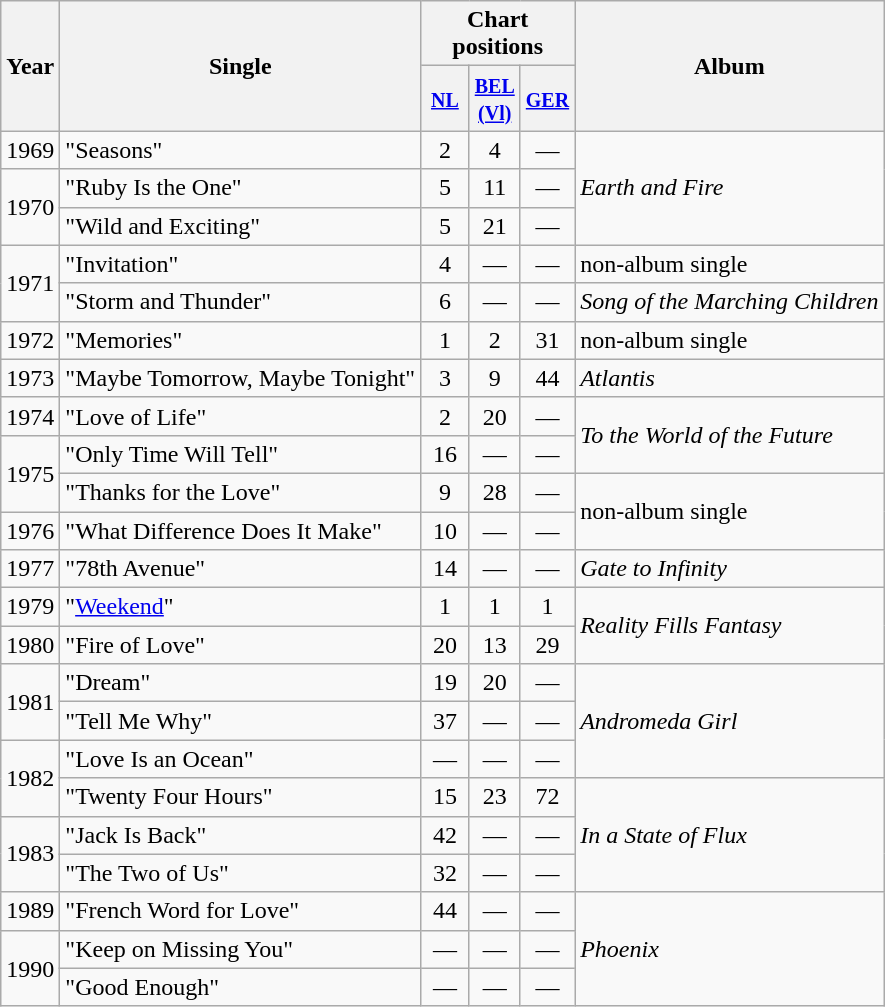<table class="wikitable">
<tr>
<th rowspan="2">Year</th>
<th rowspan="2">Single</th>
<th colspan="3">Chart positions</th>
<th rowspan="2">Album</th>
</tr>
<tr>
<th width="25"><small><a href='#'>NL</a></small><br></th>
<th width="25"><small><a href='#'>BEL<br>(Vl)</a><br></small></th>
<th width="25"><small><a href='#'>GER</a></small></th>
</tr>
<tr>
<td>1969</td>
<td>"Seasons"</td>
<td style="text-align:center;">2</td>
<td style="text-align:center;">4</td>
<td style="text-align:center;">—</td>
<td rowspan="3"><em>Earth and Fire</em></td>
</tr>
<tr>
<td rowspan="2" style="text-align:center;">1970</td>
<td>"Ruby Is the One"</td>
<td style="text-align:center;">5</td>
<td style="text-align:center;">11</td>
<td style="text-align:center;">—</td>
</tr>
<tr>
<td>"Wild and Exciting"</td>
<td style="text-align:center;">5</td>
<td style="text-align:center;">21</td>
<td style="text-align:center;">—</td>
</tr>
<tr>
<td rowspan="2" style="text-align:center;">1971</td>
<td>"Invitation"</td>
<td style="text-align:center;">4</td>
<td style="text-align:center;">—</td>
<td style="text-align:center;">—</td>
<td>non-album single</td>
</tr>
<tr>
<td>"Storm and Thunder"</td>
<td style="text-align:center;">6</td>
<td style="text-align:center;">—</td>
<td style="text-align:center;">—</td>
<td><em>Song of the Marching Children</em></td>
</tr>
<tr>
<td style="text-align:center;">1972</td>
<td>"Memories"</td>
<td style="text-align:center;">1</td>
<td style="text-align:center;">2</td>
<td style="text-align:center;">31</td>
<td>non-album single</td>
</tr>
<tr>
<td style="text-align:center;">1973</td>
<td>"Maybe Tomorrow, Maybe Tonight"</td>
<td style="text-align:center;">3</td>
<td style="text-align:center;">9</td>
<td style="text-align:center;">44</td>
<td><em>Atlantis</em></td>
</tr>
<tr>
<td style="text-align:center;">1974</td>
<td>"Love of Life"</td>
<td style="text-align:center;">2</td>
<td style="text-align:center;">20</td>
<td style="text-align:center;">—</td>
<td rowspan="2"><em>To the World of the Future</em></td>
</tr>
<tr>
<td rowspan="2" style="text-align:center;">1975</td>
<td>"Only Time Will Tell"</td>
<td style="text-align:center;">16</td>
<td style="text-align:center;">—</td>
<td style="text-align:center;">—</td>
</tr>
<tr>
<td>"Thanks for the Love"</td>
<td style="text-align:center;">9</td>
<td style="text-align:center;">28</td>
<td style="text-align:center;">—</td>
<td rowspan="2">non-album single</td>
</tr>
<tr>
<td style="text-align:center;">1976</td>
<td>"What Difference Does It Make"</td>
<td style="text-align:center;">10</td>
<td style="text-align:center;">—</td>
<td style="text-align:center;">—</td>
</tr>
<tr>
<td style="text-align:center;">1977</td>
<td>"78th Avenue"</td>
<td style="text-align:center;">14</td>
<td style="text-align:center;">—</td>
<td style="text-align:center;">—</td>
<td><em>Gate to Infinity</em></td>
</tr>
<tr>
<td style="text-align:center;">1979</td>
<td>"<a href='#'>Weekend</a>"</td>
<td style="text-align:center;">1</td>
<td style="text-align:center;">1</td>
<td style="text-align:center;">1</td>
<td rowspan="2"><em>Reality Fills Fantasy</em></td>
</tr>
<tr>
<td style="text-align:center;">1980</td>
<td>"Fire of Love"</td>
<td style="text-align:center;">20</td>
<td style="text-align:center;">13</td>
<td style="text-align:center;">29</td>
</tr>
<tr>
<td rowspan="2" style="text-align:center;">1981</td>
<td>"Dream"</td>
<td style="text-align:center;">19</td>
<td style="text-align:center;">20</td>
<td style="text-align:center;">—</td>
<td rowspan="3"><em>Andromeda Girl</em></td>
</tr>
<tr>
<td>"Tell Me Why"</td>
<td style="text-align:center;">37</td>
<td style="text-align:center;">—</td>
<td style="text-align:center;">—</td>
</tr>
<tr>
<td rowspan="2" style="text-align:center;">1982</td>
<td>"Love Is an Ocean"</td>
<td style="text-align:center;">—</td>
<td style="text-align:center;">—</td>
<td style="text-align:center;">—</td>
</tr>
<tr>
<td>"Twenty Four Hours"</td>
<td style="text-align:center;">15</td>
<td style="text-align:center;">23</td>
<td style="text-align:center;">72</td>
<td rowspan="3"><em>In a State of Flux</em></td>
</tr>
<tr>
<td rowspan="2" style="text-align:center;">1983</td>
<td>"Jack Is Back"</td>
<td style="text-align:center;">42</td>
<td style="text-align:center;">—</td>
<td style="text-align:center;">—</td>
</tr>
<tr>
<td>"The Two of Us"</td>
<td style="text-align:center;">32</td>
<td style="text-align:center;">—</td>
<td style="text-align:center;">—</td>
</tr>
<tr>
<td style="text-align:center;">1989</td>
<td>"French Word for Love"</td>
<td style="text-align:center;">44</td>
<td style="text-align:center;">—</td>
<td style="text-align:center;">—</td>
<td rowspan="3"><em>Phoenix</em></td>
</tr>
<tr>
<td rowspan="2" style="text-align:center;">1990</td>
<td>"Keep on Missing You"</td>
<td style="text-align:center;">—</td>
<td style="text-align:center;">—</td>
<td style="text-align:center;">—</td>
</tr>
<tr>
<td>"Good Enough"</td>
<td style="text-align:center;">—</td>
<td style="text-align:center;">—</td>
<td style="text-align:center;">—</td>
</tr>
</table>
